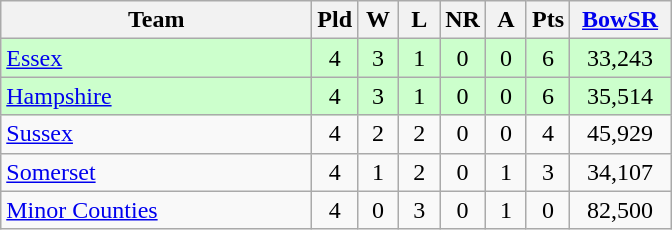<table class="wikitable" style="text-align: center;">
<tr>
<th width=200>Team</th>
<th width=20>Pld</th>
<th width=20>W</th>
<th width=20>L</th>
<th width=20>NR</th>
<th width=20>A</th>
<th width=20>Pts</th>
<th width=60><a href='#'>BowSR</a></th>
</tr>
<tr bgcolor="#ccffcc">
<td align=left><a href='#'>Essex</a></td>
<td>4</td>
<td>3</td>
<td>1</td>
<td>0</td>
<td>0</td>
<td>6</td>
<td>33,243</td>
</tr>
<tr bgcolor="#ccffcc">
<td align=left><a href='#'>Hampshire</a></td>
<td>4</td>
<td>3</td>
<td>1</td>
<td>0</td>
<td>0</td>
<td>6</td>
<td>35,514</td>
</tr>
<tr>
<td align=left><a href='#'>Sussex</a></td>
<td>4</td>
<td>2</td>
<td>2</td>
<td>0</td>
<td>0</td>
<td>4</td>
<td>45,929</td>
</tr>
<tr>
<td align=left><a href='#'>Somerset</a></td>
<td>4</td>
<td>1</td>
<td>2</td>
<td>0</td>
<td>1</td>
<td>3</td>
<td>34,107</td>
</tr>
<tr>
<td align=left><a href='#'>Minor Counties</a></td>
<td>4</td>
<td>0</td>
<td>3</td>
<td>0</td>
<td>1</td>
<td>0</td>
<td>82,500</td>
</tr>
</table>
